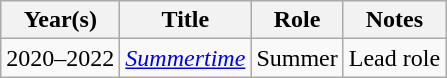<table class="wikitable sortable">
<tr>
<th>Year(s)</th>
<th>Title</th>
<th>Role</th>
<th class="unsortable">Notes</th>
</tr>
<tr>
<td>2020–2022</td>
<td><em><a href='#'>Summertime</a></em></td>
<td>Summer</td>
<td>Lead role</td>
</tr>
</table>
